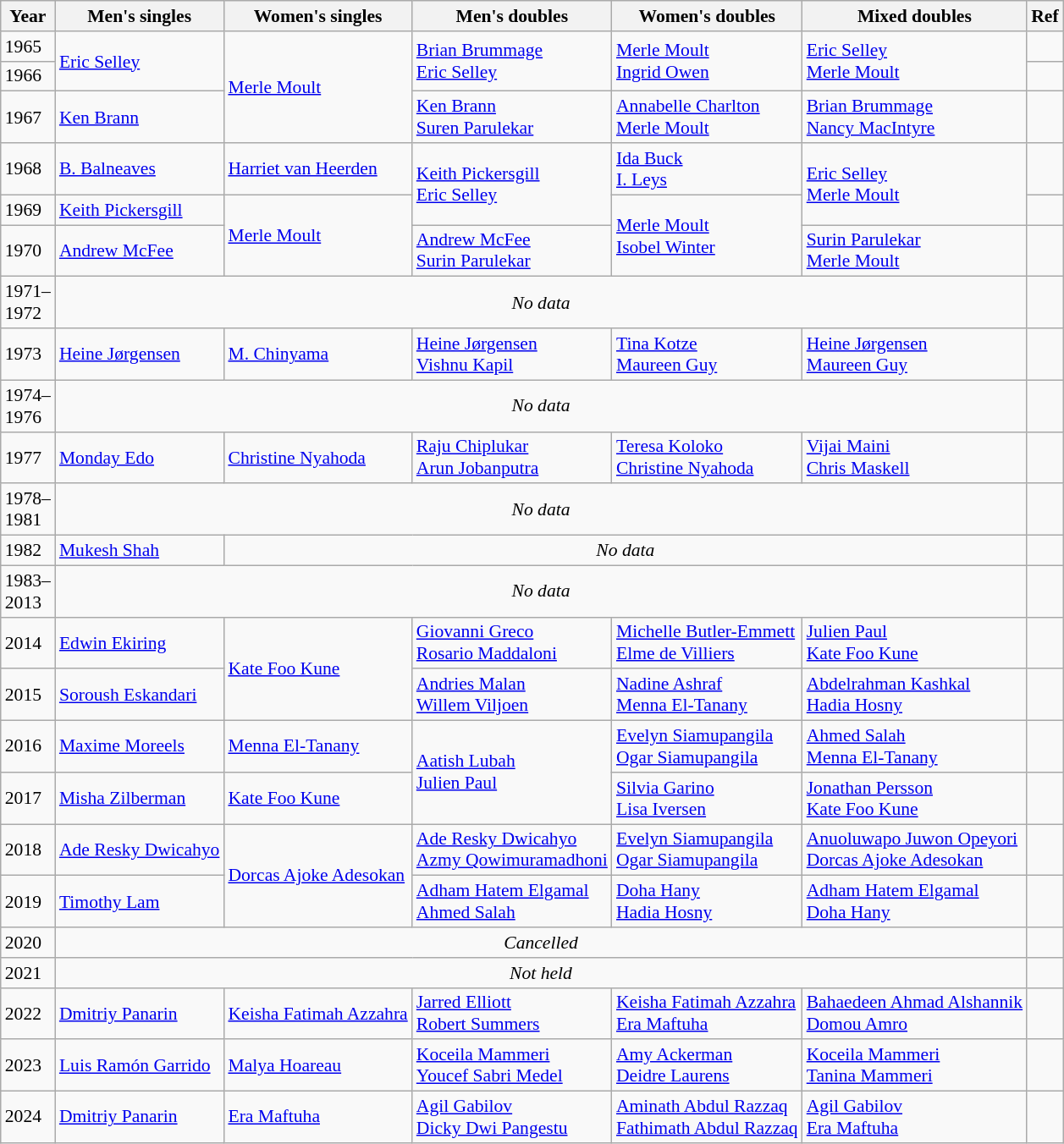<table class=wikitable style="font-size:90%">
<tr>
<th>Year</th>
<th>Men's singles</th>
<th>Women's singles</th>
<th>Men's doubles</th>
<th>Women's doubles</th>
<th>Mixed doubles</th>
<th>Ref</th>
</tr>
<tr>
<td>1965</td>
<td rowspan="2"> <a href='#'>Eric Selley</a></td>
<td rowspan="3"> <a href='#'>Merle Moult</a></td>
<td rowspan="2"> <a href='#'>Brian Brummage</a><br> <a href='#'>Eric Selley</a></td>
<td rowspan="2"> <a href='#'>Merle Moult</a><br> <a href='#'>Ingrid Owen</a></td>
<td rowspan="2"> <a href='#'>Eric Selley</a><br> <a href='#'>Merle Moult</a></td>
<td></td>
</tr>
<tr>
<td>1966</td>
<td></td>
</tr>
<tr>
<td>1967</td>
<td> <a href='#'>Ken Brann</a></td>
<td> <a href='#'>Ken Brann</a><br> <a href='#'>Suren Parulekar</a></td>
<td> <a href='#'>Annabelle Charlton</a><br> <a href='#'>Merle Moult</a></td>
<td> <a href='#'>Brian Brummage</a><br> <a href='#'>Nancy MacIntyre</a></td>
<td></td>
</tr>
<tr>
<td>1968</td>
<td> <a href='#'>B. Balneaves</a></td>
<td> <a href='#'>Harriet van Heerden</a></td>
<td rowspan="2"> <a href='#'>Keith Pickersgill</a><br> <a href='#'>Eric Selley</a></td>
<td> <a href='#'>Ida Buck</a><br> <a href='#'>I. Leys</a></td>
<td rowspan="2"> <a href='#'>Eric Selley</a><br> <a href='#'>Merle Moult</a></td>
<td></td>
</tr>
<tr>
<td>1969</td>
<td> <a href='#'>Keith Pickersgill</a></td>
<td rowspan="2"> <a href='#'>Merle Moult</a></td>
<td rowspan="2"> <a href='#'>Merle Moult</a><br> <a href='#'>Isobel Winter</a></td>
<td></td>
</tr>
<tr>
<td>1970</td>
<td> <a href='#'>Andrew McFee</a></td>
<td> <a href='#'>Andrew McFee</a><br> <a href='#'>Surin Parulekar</a></td>
<td> <a href='#'>Surin Parulekar</a><br> <a href='#'>Merle Moult</a></td>
<td></td>
</tr>
<tr>
<td>1971–<br>1972</td>
<td colspan="5" align="center"><em>No data</em></td>
<td></td>
</tr>
<tr>
<td>1973</td>
<td> <a href='#'>Heine Jørgensen</a></td>
<td> <a href='#'>M. Chinyama</a></td>
<td> <a href='#'>Heine Jørgensen</a><br> <a href='#'>Vishnu Kapil</a></td>
<td> <a href='#'>Tina Kotze</a><br> <a href='#'>Maureen Guy</a></td>
<td> <a href='#'>Heine Jørgensen</a><br> <a href='#'>Maureen Guy</a></td>
<td></td>
</tr>
<tr>
<td>1974–<br>1976</td>
<td colspan="5" align="center"><em>No data</em></td>
<td></td>
</tr>
<tr>
<td>1977</td>
<td> <a href='#'>Monday Edo</a></td>
<td> <a href='#'>Christine Nyahoda</a></td>
<td> <a href='#'>Raju Chiplukar</a><br> <a href='#'>Arun Jobanputra</a></td>
<td> <a href='#'>Teresa Koloko</a><br> <a href='#'>Christine Nyahoda</a></td>
<td> <a href='#'>Vijai Maini</a><br> <a href='#'>Chris Maskell</a></td>
<td></td>
</tr>
<tr>
<td>1978–<br>1981</td>
<td colspan="5" align="center"><em>No data</em></td>
<td></td>
</tr>
<tr>
<td>1982</td>
<td> <a href='#'>Mukesh Shah</a></td>
<td colspan="4" align="center"><em>No data</em></td>
<td></td>
</tr>
<tr>
<td>1983–<br>2013</td>
<td colspan="5" align="center"><em>No data</em></td>
<td></td>
</tr>
<tr>
<td>2014</td>
<td> <a href='#'>Edwin Ekiring</a></td>
<td rowspan=2> <a href='#'>Kate Foo Kune</a></td>
<td> <a href='#'>Giovanni Greco</a><br> <a href='#'>Rosario Maddaloni</a></td>
<td> <a href='#'>Michelle Butler-Emmett</a><br> <a href='#'>Elme de Villiers</a></td>
<td> <a href='#'>Julien Paul</a><br> <a href='#'>Kate Foo Kune</a></td>
<td></td>
</tr>
<tr>
<td>2015</td>
<td> <a href='#'>Soroush Eskandari</a></td>
<td> <a href='#'>Andries Malan</a><br> <a href='#'>Willem Viljoen</a></td>
<td> <a href='#'>Nadine Ashraf</a><br> <a href='#'>Menna El-Tanany</a></td>
<td> <a href='#'>Abdelrahman Kashkal</a><br> <a href='#'>Hadia Hosny</a></td>
<td></td>
</tr>
<tr>
<td>2016</td>
<td> <a href='#'>Maxime Moreels</a></td>
<td> <a href='#'>Menna El-Tanany</a></td>
<td rowspan=2> <a href='#'>Aatish Lubah</a><br> <a href='#'>Julien Paul</a></td>
<td> <a href='#'>Evelyn Siamupangila</a><br> <a href='#'>Ogar Siamupangila</a></td>
<td> <a href='#'>Ahmed Salah</a><br> <a href='#'>Menna El-Tanany</a></td>
<td></td>
</tr>
<tr>
<td>2017</td>
<td> <a href='#'>Misha Zilberman</a></td>
<td> <a href='#'>Kate Foo Kune</a></td>
<td> <a href='#'>Silvia Garino</a><br> <a href='#'>Lisa Iversen</a></td>
<td> <a href='#'>Jonathan Persson</a><br> <a href='#'>Kate Foo Kune</a></td>
<td></td>
</tr>
<tr>
<td>2018</td>
<td> <a href='#'>Ade Resky Dwicahyo</a></td>
<td rowspan=2> <a href='#'>Dorcas Ajoke Adesokan</a></td>
<td> <a href='#'>Ade Resky Dwicahyo</a><br> <a href='#'>Azmy Qowimuramadhoni</a></td>
<td> <a href='#'>Evelyn Siamupangila</a><br> <a href='#'>Ogar Siamupangila</a></td>
<td> <a href='#'>Anuoluwapo Juwon Opeyori</a><br> <a href='#'>Dorcas Ajoke Adesokan</a></td>
<td></td>
</tr>
<tr>
<td>2019</td>
<td> <a href='#'>Timothy Lam</a></td>
<td> <a href='#'>Adham Hatem Elgamal</a><br> <a href='#'>Ahmed Salah</a></td>
<td> <a href='#'>Doha Hany</a><br> <a href='#'>Hadia Hosny</a></td>
<td> <a href='#'>Adham Hatem Elgamal</a><br> <a href='#'>Doha Hany</a></td>
<td></td>
</tr>
<tr>
<td>2020</td>
<td colspan="5" align="center"><em>Cancelled</em></td>
<td></td>
</tr>
<tr>
<td>2021</td>
<td colspan="5" align="center"><em>Not held</em></td>
</tr>
<tr>
<td>2022</td>
<td> <a href='#'>Dmitriy Panarin</a></td>
<td> <a href='#'>Keisha Fatimah Azzahra</a></td>
<td> <a href='#'>Jarred Elliott</a><br> <a href='#'>Robert Summers</a></td>
<td> <a href='#'>Keisha Fatimah Azzahra</a><br> <a href='#'>Era Maftuha</a></td>
<td> <a href='#'>Bahaedeen Ahmad Alshannik</a><br> <a href='#'>Domou Amro</a></td>
<td></td>
</tr>
<tr>
<td>2023</td>
<td> <a href='#'>Luis Ramón Garrido</a></td>
<td> <a href='#'>Malya Hoareau</a></td>
<td> <a href='#'>Koceila Mammeri</a><br> <a href='#'>Youcef Sabri Medel</a></td>
<td> <a href='#'>Amy Ackerman</a><br> <a href='#'>Deidre Laurens</a></td>
<td> <a href='#'>Koceila Mammeri</a><br> <a href='#'>Tanina Mammeri</a></td>
<td></td>
</tr>
<tr>
<td>2024</td>
<td> <a href='#'>Dmitriy Panarin</a></td>
<td> <a href='#'>Era Maftuha</a></td>
<td> <a href='#'>Agil Gabilov</a><br> <a href='#'>Dicky Dwi Pangestu</a></td>
<td> <a href='#'>Aminath Abdul Razzaq</a><br> <a href='#'>Fathimath Abdul Razzaq</a></td>
<td> <a href='#'>Agil Gabilov</a><br> <a href='#'>Era Maftuha</a></td>
<td></td>
</tr>
</table>
